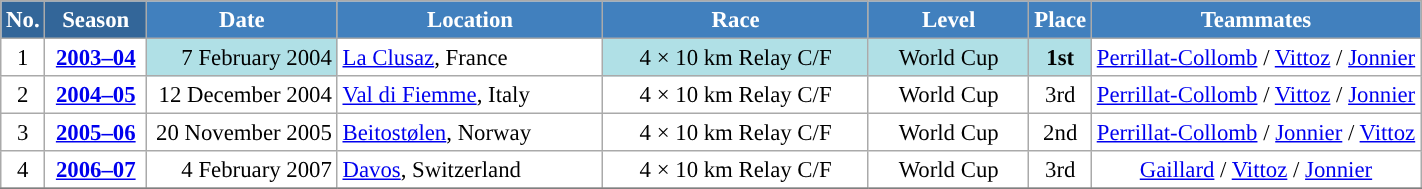<table class="wikitable sortable" style="font-size:95%; text-align:center; border:grey solid 1px; border-collapse:collapse; background:#ffffff;">
<tr style="background:#efefef;">
<th style="background-color:#369; color:white;">No.</th>
<th style="background-color:#369; color:white;">Season</th>
<th style="background-color:#4180be; color:white; width:120px;">Date</th>
<th style="background-color:#4180be; color:white; width:170px;">Location</th>
<th style="background-color:#4180be; color:white; width:170px;">Race</th>
<th style="background-color:#4180be; color:white; width:100px;">Level</th>
<th style="background-color:#4180be; color:white;">Place</th>
<th style="background-color:#4180be; color:white;">Teammates</th>
</tr>
<tr>
<td align=center>1</td>
<td rowspan=1 align=center><strong><a href='#'>2003–04</a></strong></td>
<td bgcolor="#BOEOE6" align=right>7 February 2004</td>
<td align=left> <a href='#'>La Clusaz</a>, France</td>
<td bgcolor="#BOEOE6">4 × 10 km Relay C/F</td>
<td bgcolor="#BOEOE6">World Cup</td>
<td bgcolor="#BOEOE6"><strong>1st</strong></td>
<td><a href='#'>Perrillat-Collomb</a> / <a href='#'>Vittoz</a> / <a href='#'>Jonnier</a></td>
</tr>
<tr>
<td align=center>2</td>
<td rowspan=1 align=center><strong> <a href='#'>2004–05</a> </strong></td>
<td align=right>12 December 2004</td>
<td align=left> <a href='#'>Val di Fiemme</a>, Italy</td>
<td>4 × 10 km Relay C/F</td>
<td>World Cup</td>
<td>3rd</td>
<td><a href='#'>Perrillat-Collomb</a> / <a href='#'>Vittoz</a> / <a href='#'>Jonnier</a></td>
</tr>
<tr>
<td align=center>3</td>
<td rowspan=1 align=center><strong> <a href='#'>2005–06</a> </strong></td>
<td align=right>20 November 2005</td>
<td align=left> <a href='#'>Beitostølen</a>, Norway</td>
<td>4 × 10 km Relay C/F</td>
<td>World Cup</td>
<td>2nd</td>
<td><a href='#'>Perrillat-Collomb</a> / <a href='#'>Jonnier</a> / <a href='#'>Vittoz</a></td>
</tr>
<tr>
<td align=center>4</td>
<td rowspan=1 align=center><strong> <a href='#'>2006–07</a> </strong></td>
<td align=right>4 February 2007</td>
<td align=left> <a href='#'>Davos</a>, Switzerland</td>
<td>4 × 10 km Relay C/F</td>
<td>World Cup</td>
<td>3rd</td>
<td><a href='#'>Gaillard</a> / <a href='#'>Vittoz</a> / <a href='#'>Jonnier</a></td>
</tr>
<tr>
</tr>
</table>
